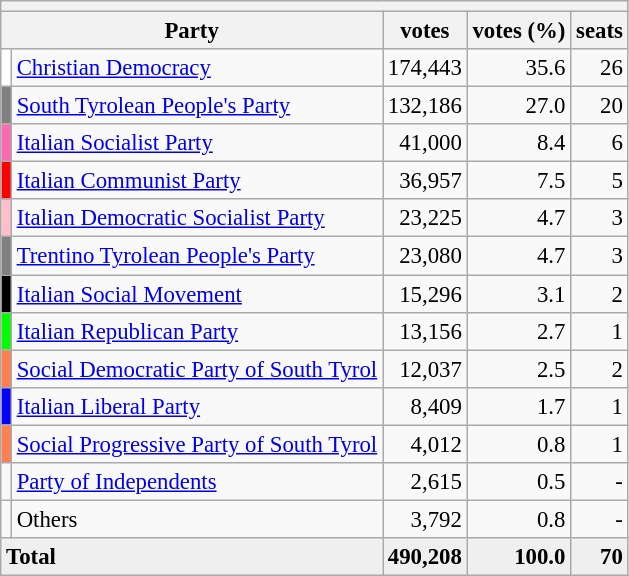<table class="wikitable" style="font-size:95%; text-align:right;">
<tr>
<th colspan=5></th>
</tr>
<tr>
<th colspan=2>Party</th>
<th>votes</th>
<th>votes (%)</th>
<th>seats</th>
</tr>
<tr>
<td bgcolor=White></td>
<td align=left><a href='#'>Christian Democracy</a></td>
<td>174,443</td>
<td>35.6</td>
<td>26</td>
</tr>
<tr>
<td bgcolor=Gray></td>
<td align=left><a href='#'>South Tyrolean People's Party</a></td>
<td>132,186</td>
<td>27.0</td>
<td>20</td>
</tr>
<tr>
<td bgcolor=Hotpink></td>
<td align=left><a href='#'>Italian Socialist Party</a></td>
<td>41,000</td>
<td>8.4</td>
<td>6</td>
</tr>
<tr>
<td bgcolor=Red></td>
<td align=left><a href='#'>Italian Communist Party</a></td>
<td>36,957</td>
<td>7.5</td>
<td>5</td>
</tr>
<tr>
<td bgcolor=Pink></td>
<td align=left><a href='#'>Italian Democratic Socialist Party</a></td>
<td>23,225</td>
<td>4.7</td>
<td>3</td>
</tr>
<tr>
<td bgcolor=Gray></td>
<td align=left><a href='#'>Trentino Tyrolean People's Party</a></td>
<td>23,080</td>
<td>4.7</td>
<td>3</td>
</tr>
<tr>
<td bgcolor=Black></td>
<td align=left><a href='#'>Italian Social Movement</a></td>
<td>15,296</td>
<td>3.1</td>
<td>2</td>
</tr>
<tr>
<td bgcolor=Lime></td>
<td align=left><a href='#'>Italian Republican Party</a></td>
<td>13,156</td>
<td>2.7</td>
<td>1</td>
</tr>
<tr>
<td bgcolor=Coral></td>
<td align=left><a href='#'>Social Democratic Party of South Tyrol</a></td>
<td>12,037</td>
<td>2.5</td>
<td>2</td>
</tr>
<tr>
<td bgcolor=Blue></td>
<td align=left><a href='#'>Italian Liberal Party</a></td>
<td>8,409</td>
<td>1.7</td>
<td>1</td>
</tr>
<tr>
<td bgcolor=Coral></td>
<td align=left><a href='#'>Social Progressive Party of South Tyrol</a></td>
<td>4,012</td>
<td>0.8</td>
<td>1</td>
</tr>
<tr>
<td bgcolor=></td>
<td align=left><a href='#'>Party of Independents</a></td>
<td>2,615</td>
<td>0.5</td>
<td>-</td>
</tr>
<tr>
<td bgcolor=></td>
<td align=left>Others</td>
<td>3,792</td>
<td>0.8</td>
<td>-</td>
</tr>
<tr bgcolor="EFEFEF">
<td align=left colspan=2><strong>Total</strong></td>
<td><strong>490,208</strong></td>
<td><strong>100.0</strong></td>
<td><strong>70</strong></td>
</tr>
</table>
